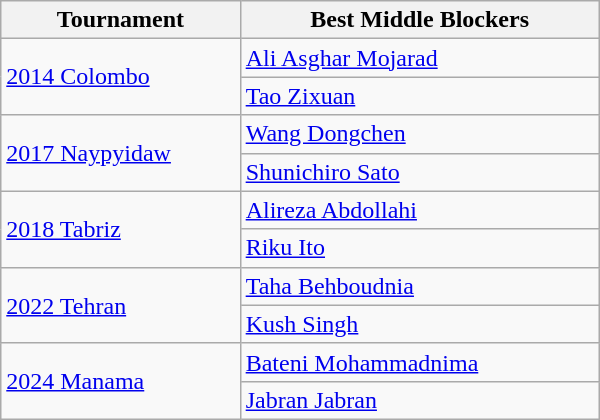<table class=wikitable style="width: 400px;">
<tr>
<th style="width: 40%;">Tournament</th>
<th style="width: 60%;">Best Middle Blockers</th>
</tr>
<tr>
<td rowspan=2><a href='#'>2014 Colombo</a></td>
<td> <a href='#'>Ali Asghar Mojarad</a></td>
</tr>
<tr>
<td> <a href='#'>Tao Zixuan</a></td>
</tr>
<tr>
<td rowspan=2><a href='#'>2017 Naypyidaw</a></td>
<td> <a href='#'>Wang Dongchen</a></td>
</tr>
<tr>
<td> <a href='#'>Shunichiro Sato</a></td>
</tr>
<tr>
<td rowspan=2><a href='#'>2018 Tabriz</a></td>
<td> <a href='#'>Alireza Abdollahi</a></td>
</tr>
<tr>
<td> <a href='#'>Riku Ito</a></td>
</tr>
<tr>
<td rowspan=2><a href='#'>2022 Tehran</a></td>
<td> <a href='#'>Taha Behboudnia</a></td>
</tr>
<tr>
<td> <a href='#'>Kush Singh</a></td>
</tr>
<tr>
<td rowspan=2><a href='#'>2024 Manama</a></td>
<td> <a href='#'>Bateni Mohammadnima</a></td>
</tr>
<tr>
<td> <a href='#'>Jabran Jabran</a></td>
</tr>
</table>
